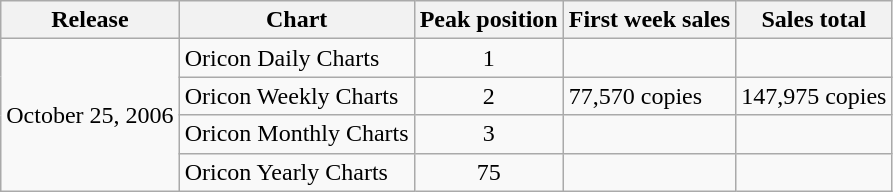<table class="wikitable">
<tr>
<th>Release</th>
<th>Chart</th>
<th>Peak position</th>
<th>First week sales</th>
<th>Sales total</th>
</tr>
<tr>
<td rowspan="4">October 25, 2006</td>
<td>Oricon Daily Charts</td>
<td align="center">1</td>
<td></td>
<td></td>
</tr>
<tr>
<td>Oricon Weekly Charts</td>
<td align="center">2</td>
<td>77,570 copies</td>
<td>147,975 copies</td>
</tr>
<tr>
<td>Oricon Monthly Charts</td>
<td align="center">3</td>
<td></td>
<td></td>
</tr>
<tr>
<td>Oricon Yearly Charts</td>
<td align="center">75</td>
<td></td>
<td></td>
</tr>
</table>
